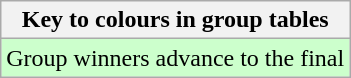<table class="wikitable">
<tr>
<th>Key to colours in group tables</th>
</tr>
<tr bgcolor=#ccffcc>
<td>Group winners advance to the final</td>
</tr>
</table>
